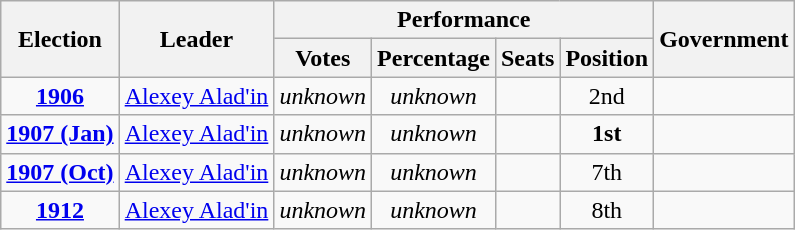<table class="wikitable" style="text-align:center;">
<tr>
<th rowspan=2>Election</th>
<th rowspan=2>Leader</th>
<th colspan=4>Performance</th>
<th rowspan=2>Government</th>
</tr>
<tr>
<th>Votes</th>
<th>Percentage</th>
<th>Seats</th>
<th>Position</th>
</tr>
<tr>
<td><strong><a href='#'>1906</a></strong></td>
<td><a href='#'>Alexey Alad'in</a></td>
<td><em>unknown</em></td>
<td><em>unknown</em></td>
<td></td>
<td>2nd</td>
<td></td>
</tr>
<tr>
<td><strong><a href='#'>1907 (Jan)</a></strong></td>
<td><a href='#'>Alexey Alad'in</a></td>
<td><em>unknown</em></td>
<td><em>unknown</em></td>
<td></td>
<td><strong>1st</strong></td>
<td></td>
</tr>
<tr>
<td><strong><a href='#'>1907 (Oct)</a></strong></td>
<td><a href='#'>Alexey Alad'in</a></td>
<td><em>unknown</em></td>
<td><em>unknown</em></td>
<td></td>
<td>7th</td>
<td></td>
</tr>
<tr>
<td><strong><a href='#'>1912</a></strong></td>
<td><a href='#'>Alexey Alad'in</a></td>
<td><em>unknown</em></td>
<td><em>unknown</em></td>
<td></td>
<td>8th</td>
<td></td>
</tr>
</table>
